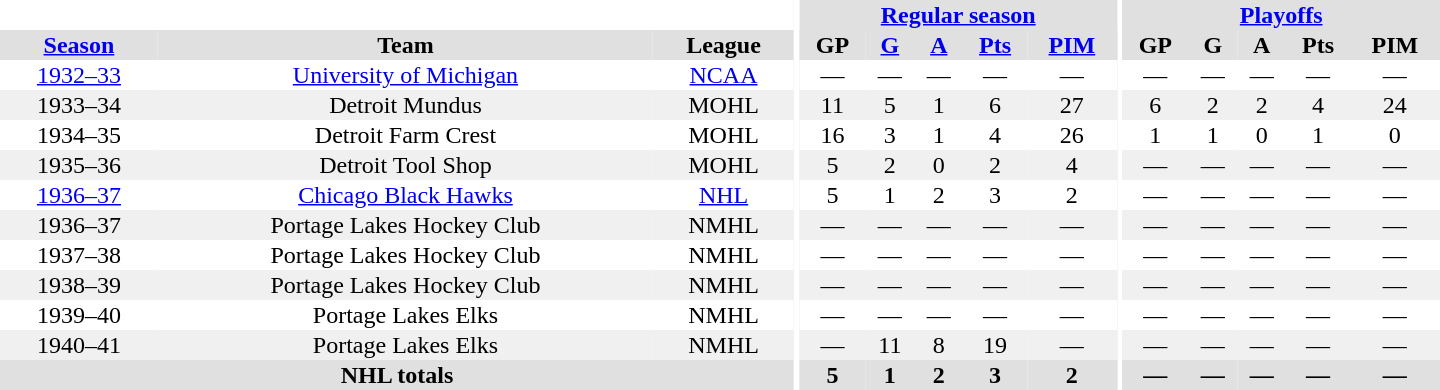<table border="0" cellpadding="1" cellspacing="0" style="text-align:center; width:60em">
<tr bgcolor="#e0e0e0">
<th colspan="3" bgcolor="#ffffff"></th>
<th rowspan="100" bgcolor="#ffffff"></th>
<th colspan="5"><a href='#'>Regular season</a></th>
<th rowspan="100" bgcolor="#ffffff"></th>
<th colspan="5"><a href='#'>Playoffs</a></th>
</tr>
<tr bgcolor="#e0e0e0">
<th><a href='#'>Season</a></th>
<th>Team</th>
<th>League</th>
<th>GP</th>
<th><a href='#'>G</a></th>
<th><a href='#'>A</a></th>
<th><a href='#'>Pts</a></th>
<th><a href='#'>PIM</a></th>
<th>GP</th>
<th>G</th>
<th>A</th>
<th>Pts</th>
<th>PIM</th>
</tr>
<tr>
<td><a href='#'>1932–33</a></td>
<td><a href='#'>University of Michigan</a></td>
<td><a href='#'>NCAA</a></td>
<td>—</td>
<td>—</td>
<td>—</td>
<td>—</td>
<td>—</td>
<td>—</td>
<td>—</td>
<td>—</td>
<td>—</td>
<td>—</td>
</tr>
<tr bgcolor="#f0f0f0">
<td>1933–34</td>
<td>Detroit Mundus</td>
<td>MOHL</td>
<td>11</td>
<td>5</td>
<td>1</td>
<td>6</td>
<td>27</td>
<td>6</td>
<td>2</td>
<td>2</td>
<td>4</td>
<td>24</td>
</tr>
<tr>
<td>1934–35</td>
<td>Detroit Farm Crest</td>
<td>MOHL</td>
<td>16</td>
<td>3</td>
<td>1</td>
<td>4</td>
<td>26</td>
<td>1</td>
<td>1</td>
<td>0</td>
<td>1</td>
<td>0</td>
</tr>
<tr bgcolor="#f0f0f0">
<td>1935–36</td>
<td>Detroit Tool Shop</td>
<td>MOHL</td>
<td>5</td>
<td>2</td>
<td>0</td>
<td>2</td>
<td>4</td>
<td>—</td>
<td>—</td>
<td>—</td>
<td>—</td>
<td>—</td>
</tr>
<tr>
<td><a href='#'>1936–37</a></td>
<td><a href='#'>Chicago Black Hawks</a></td>
<td><a href='#'>NHL</a></td>
<td>5</td>
<td>1</td>
<td>2</td>
<td>3</td>
<td>2</td>
<td>—</td>
<td>—</td>
<td>—</td>
<td>—</td>
<td>—</td>
</tr>
<tr bgcolor="#f0f0f0">
<td>1936–37</td>
<td>Portage Lakes Hockey Club</td>
<td>NMHL</td>
<td>—</td>
<td>—</td>
<td>—</td>
<td>—</td>
<td>—</td>
<td>—</td>
<td>—</td>
<td>—</td>
<td>—</td>
<td>—</td>
</tr>
<tr>
<td>1937–38</td>
<td>Portage Lakes Hockey Club</td>
<td>NMHL</td>
<td>—</td>
<td>—</td>
<td>—</td>
<td>—</td>
<td>—</td>
<td>—</td>
<td>—</td>
<td>—</td>
<td>—</td>
<td>—</td>
</tr>
<tr bgcolor="#f0f0f0">
<td>1938–39</td>
<td>Portage Lakes Hockey Club</td>
<td>NMHL</td>
<td>—</td>
<td>—</td>
<td>—</td>
<td>—</td>
<td>—</td>
<td>—</td>
<td>—</td>
<td>—</td>
<td>—</td>
<td>—</td>
</tr>
<tr>
<td>1939–40</td>
<td>Portage Lakes Elks</td>
<td>NMHL</td>
<td>—</td>
<td>—</td>
<td>—</td>
<td>—</td>
<td>—</td>
<td>—</td>
<td>—</td>
<td>—</td>
<td>—</td>
<td>—</td>
</tr>
<tr bgcolor="#f0f0f0">
<td>1940–41</td>
<td>Portage Lakes Elks</td>
<td>NMHL</td>
<td>—</td>
<td>11</td>
<td>8</td>
<td>19</td>
<td>—</td>
<td>—</td>
<td>—</td>
<td>—</td>
<td>—</td>
<td>—</td>
</tr>
<tr bgcolor="#e0e0e0">
<th colspan="3">NHL totals</th>
<th>5</th>
<th>1</th>
<th>2</th>
<th>3</th>
<th>2</th>
<th>—</th>
<th>—</th>
<th>—</th>
<th>—</th>
<th>—</th>
</tr>
</table>
